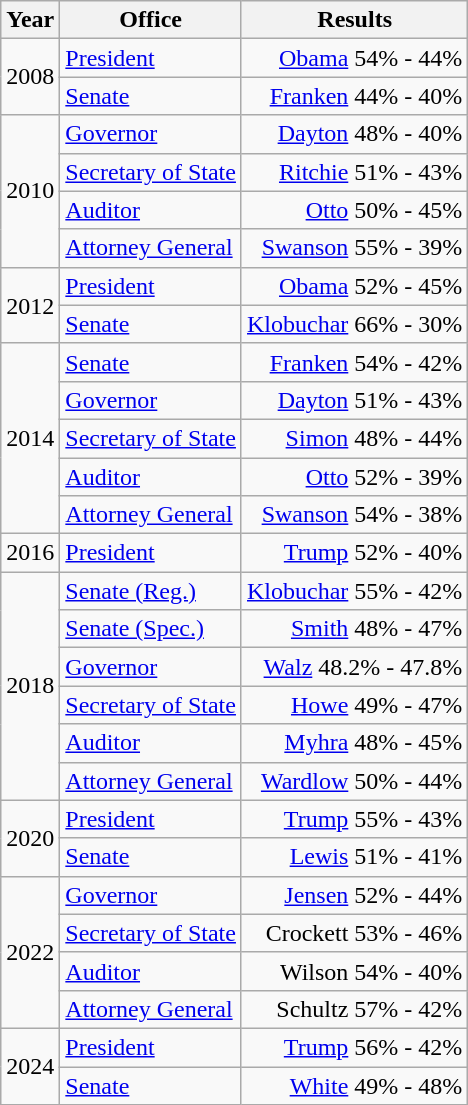<table class=wikitable>
<tr>
<th>Year</th>
<th>Office</th>
<th>Results</th>
</tr>
<tr>
<td rowspan=2>2008</td>
<td><a href='#'>President</a></td>
<td align="right" ><a href='#'>Obama</a> 54% - 44%</td>
</tr>
<tr>
<td><a href='#'>Senate</a></td>
<td align="right" ><a href='#'>Franken</a> 44% - 40%</td>
</tr>
<tr>
<td rowspan=4>2010</td>
<td><a href='#'>Governor</a></td>
<td align="right" ><a href='#'>Dayton</a> 48% - 40%</td>
</tr>
<tr>
<td><a href='#'>Secretary of State</a></td>
<td align="right" ><a href='#'>Ritchie</a> 51% - 43%</td>
</tr>
<tr>
<td><a href='#'>Auditor</a></td>
<td align="right" ><a href='#'>Otto</a> 50% - 45%</td>
</tr>
<tr>
<td><a href='#'>Attorney General</a></td>
<td align="right" ><a href='#'>Swanson</a> 55% - 39%</td>
</tr>
<tr>
<td rowspan=2>2012</td>
<td><a href='#'>President</a></td>
<td align="right" ><a href='#'>Obama</a> 52% - 45%</td>
</tr>
<tr>
<td><a href='#'>Senate</a></td>
<td align="right" ><a href='#'>Klobuchar</a> 66% - 30%</td>
</tr>
<tr>
<td rowspan=5>2014</td>
<td><a href='#'>Senate</a></td>
<td align="right" ><a href='#'>Franken</a> 54% - 42%</td>
</tr>
<tr>
<td><a href='#'>Governor</a></td>
<td align="right" ><a href='#'>Dayton</a> 51% - 43%</td>
</tr>
<tr>
<td><a href='#'>Secretary of State</a></td>
<td align="right" ><a href='#'>Simon</a> 48% - 44%</td>
</tr>
<tr>
<td><a href='#'>Auditor</a></td>
<td align="right" ><a href='#'>Otto</a> 52% - 39%</td>
</tr>
<tr>
<td><a href='#'>Attorney General</a></td>
<td align="right" ><a href='#'>Swanson</a> 54% - 38%</td>
</tr>
<tr>
<td>2016</td>
<td><a href='#'>President</a></td>
<td align="right" ><a href='#'>Trump</a> 52% - 40%</td>
</tr>
<tr>
<td rowspan=6>2018</td>
<td><a href='#'>Senate (Reg.)</a></td>
<td align="right" ><a href='#'>Klobuchar</a> 55% - 42%</td>
</tr>
<tr>
<td><a href='#'>Senate (Spec.)</a></td>
<td align="right" ><a href='#'>Smith</a> 48% - 47%</td>
</tr>
<tr>
<td><a href='#'>Governor</a></td>
<td align="right" ><a href='#'>Walz</a> 48.2% - 47.8%</td>
</tr>
<tr>
<td><a href='#'>Secretary of State</a></td>
<td align="right" ><a href='#'>Howe</a> 49% - 47%</td>
</tr>
<tr>
<td><a href='#'>Auditor</a></td>
<td align="right" ><a href='#'>Myhra</a> 48% - 45%</td>
</tr>
<tr>
<td><a href='#'>Attorney General</a></td>
<td align="right" ><a href='#'>Wardlow</a> 50% - 44%</td>
</tr>
<tr>
<td rowspan=2>2020</td>
<td><a href='#'>President</a></td>
<td align="right" ><a href='#'>Trump</a> 55% - 43%</td>
</tr>
<tr>
<td><a href='#'>Senate</a></td>
<td align="right" ><a href='#'>Lewis</a> 51% - 41%</td>
</tr>
<tr>
<td rowspan=4>2022</td>
<td><a href='#'>Governor</a></td>
<td align="right" ><a href='#'>Jensen</a> 52% - 44%</td>
</tr>
<tr>
<td><a href='#'>Secretary of State</a></td>
<td align="right" >Crockett 53% - 46%</td>
</tr>
<tr>
<td><a href='#'>Auditor</a></td>
<td align="right" >Wilson 54% - 40%</td>
</tr>
<tr>
<td><a href='#'>Attorney General</a></td>
<td align="right" >Schultz 57% - 42%</td>
</tr>
<tr>
<td rowspan=2>2024</td>
<td><a href='#'>President</a></td>
<td align="right" ><a href='#'>Trump</a> 56% - 42%</td>
</tr>
<tr>
<td><a href='#'>Senate</a></td>
<td align="right" ><a href='#'>White</a> 49% - 48%</td>
</tr>
</table>
